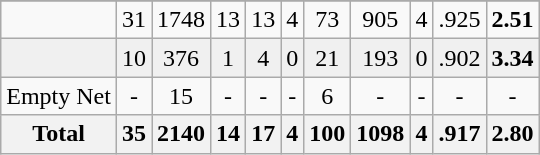<table class="wikitable sortable">
<tr align="center">
</tr>
<tr align="center" bgcolor="">
<td></td>
<td>31</td>
<td>1748</td>
<td>13</td>
<td>13</td>
<td>4</td>
<td>73</td>
<td>905</td>
<td>4</td>
<td>.925</td>
<td><strong>2.51</strong></td>
</tr>
<tr align="center" bgcolor="f0f0f0">
<td></td>
<td>10</td>
<td>376</td>
<td>1</td>
<td>4</td>
<td>0</td>
<td>21</td>
<td>193</td>
<td>0</td>
<td>.902</td>
<td><strong>3.34</strong></td>
</tr>
<tr align="center" bgcolor="">
<td>Empty Net</td>
<td>-</td>
<td>15</td>
<td>-</td>
<td>-</td>
<td>-</td>
<td>6</td>
<td>-</td>
<td>-</td>
<td>-</td>
<td>-</td>
</tr>
<tr>
<th>Total</th>
<th>35</th>
<th>2140</th>
<th>14</th>
<th>17</th>
<th>4</th>
<th>100</th>
<th>1098</th>
<th>4</th>
<th>.917</th>
<th>2.80</th>
</tr>
</table>
